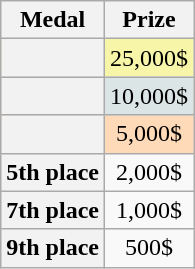<table class=wikitable style="text-align:center;">
<tr>
<th>Medal</th>
<th>Prize</th>
</tr>
<tr bgcolor=F7F6A8>
<th></th>
<td>25,000$</td>
</tr>
<tr bgcolor=DCE5E5>
<th></th>
<td>10,000$</td>
</tr>
<tr bgcolor=FFDAB9>
<th></th>
<td>5,000$</td>
</tr>
<tr>
<th>5th place</th>
<td>2,000$</td>
</tr>
<tr>
<th>7th place</th>
<td>1,000$</td>
</tr>
<tr>
<th>9th place</th>
<td>500$</td>
</tr>
</table>
